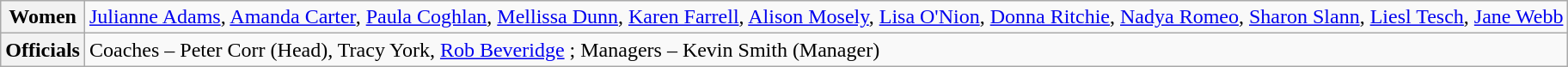<table class="wikitable">
<tr>
<th>Women</th>
<td><a href='#'>Julianne Adams</a>, <a href='#'>Amanda Carter</a>, <a href='#'>Paula Coghlan</a>, <a href='#'>Mellissa Dunn</a>, <a href='#'>Karen Farrell</a>, <a href='#'>Alison Mosely</a>, <a href='#'>Lisa O'Nion</a>, <a href='#'>Donna Ritchie</a>, <a href='#'>Nadya Romeo</a>, <a href='#'>Sharon Slann</a>, <a href='#'>Liesl Tesch</a>, <a href='#'>Jane Webb</a></td>
</tr>
<tr>
<th>Officials</th>
<td>Coaches – Peter Corr (Head), Tracy York, <a href='#'>Rob Beveridge</a> ; Managers – Kevin Smith (Manager)</td>
</tr>
</table>
